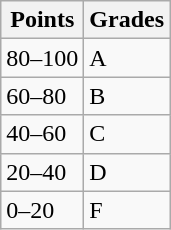<table class="wikitable">
<tr>
<th>Points</th>
<th>Grades</th>
</tr>
<tr>
<td>80–100</td>
<td>A</td>
</tr>
<tr>
<td>60–80</td>
<td>B</td>
</tr>
<tr>
<td>40–60</td>
<td>C</td>
</tr>
<tr>
<td>20–40</td>
<td>D</td>
</tr>
<tr>
<td>0–20</td>
<td>F</td>
</tr>
</table>
